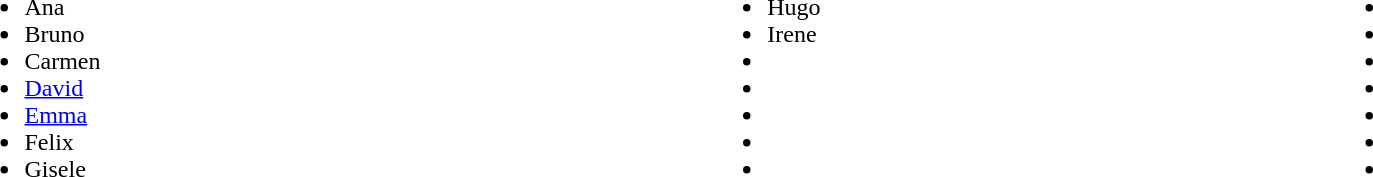<table style="width:90%;">
<tr>
<td><br><ul><li>Ana</li><li>Bruno</li><li>Carmen</li><li><a href='#'>David</a></li><li><a href='#'>Emma</a></li><li>Felix</li><li>Gisele</li></ul></td>
<td><br><ul><li>Hugo</li><li>Irene</li><li></li><li></li><li></li><li></li><li></li></ul></td>
<td><br><ul><li></li><li></li><li></li><li></li><li></li><li></li><li></li></ul></td>
</tr>
</table>
